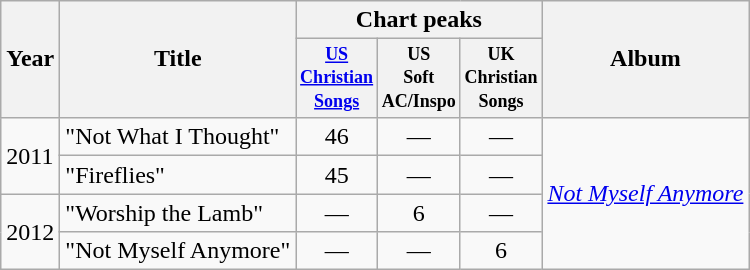<table class="wikitable">
<tr>
<th rowspan="2">Year</th>
<th rowspan="2">Title</th>
<th colspan="3">Chart peaks</th>
<th rowspan="2">Album</th>
</tr>
<tr style="font-size:75%;line-height:1.3;vertical-align:top">
<th style="width:3em"><a href='#'>US<br>Christian Songs</a></th>
<th style="width:3em">US<br>Soft AC/Inspo</th>
<th style="width:3em">UK<br>Christian Songs</th>
</tr>
<tr>
<td rowspan="2">2011</td>
<td>"Not What I Thought"</td>
<td style="text-align:center;">46</td>
<td style="text-align:center;">—</td>
<td style="text-align:center;">—</td>
<td rowspan="4"><em><a href='#'>Not Myself Anymore</a></em></td>
</tr>
<tr>
<td>"Fireflies"</td>
<td style="text-align:center;">45</td>
<td style="text-align:center;">—</td>
<td style="text-align:center;">—</td>
</tr>
<tr>
<td rowspan="2">2012</td>
<td>"Worship the Lamb"</td>
<td style="text-align:center;">—</td>
<td style="text-align:center;">6</td>
<td style="text-align:center;">—</td>
</tr>
<tr>
<td>"Not Myself Anymore"</td>
<td style="text-align:center;">—</td>
<td style="text-align:center;">—</td>
<td style="text-align:center;">6</td>
</tr>
</table>
